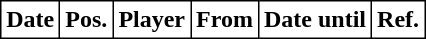<table class="wikitable plainrowheaders sortable">
<tr>
<th style="background:#ffffff;color:#000000;border:1px solid black;">Date</th>
<th style="background:#ffffff;color:#000000;border:1px solid black;">Pos.</th>
<th style="background:#ffffff;color:#000000;border:1px solid black;">Player</th>
<th style="background:#ffffff;color:#000000;border:1px solid black;">From</th>
<th style="background:#ffffff;color:#000000;border:1px solid black;">Date until</th>
<th style="background:#ffffff;color:#000000;border:1px solid black;">Ref.</th>
</tr>
</table>
